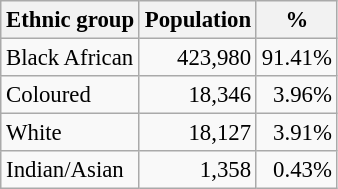<table class="wikitable" style="font-size: 95%; text-align: right">
<tr>
<th>Ethnic group</th>
<th>Population</th>
<th>%</th>
</tr>
<tr>
<td align=left>Black African</td>
<td>423,980</td>
<td>91.41%</td>
</tr>
<tr>
<td align=left>Coloured</td>
<td>18,346</td>
<td>3.96%</td>
</tr>
<tr>
<td align=left>White</td>
<td>18,127</td>
<td>3.91%</td>
</tr>
<tr>
<td align=left>Indian/Asian</td>
<td>1,358</td>
<td>0.43%</td>
</tr>
</table>
